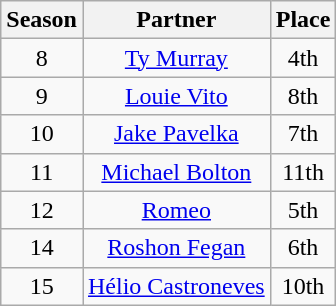<table class="wikitable sortable" style="text-align:center;">
<tr>
<th>Season</th>
<th>Partner</th>
<th>Place</th>
</tr>
<tr>
<td>8</td>
<td><a href='#'>Ty Murray</a></td>
<td>4th</td>
</tr>
<tr>
<td>9</td>
<td><a href='#'>Louie Vito</a></td>
<td>8th</td>
</tr>
<tr>
<td>10</td>
<td><a href='#'>Jake Pavelka</a></td>
<td>7th</td>
</tr>
<tr>
<td>11</td>
<td><a href='#'>Michael Bolton</a></td>
<td>11th</td>
</tr>
<tr>
<td>12</td>
<td><a href='#'>Romeo</a></td>
<td>5th</td>
</tr>
<tr>
<td>14</td>
<td><a href='#'>Roshon Fegan</a></td>
<td>6th</td>
</tr>
<tr>
<td>15</td>
<td><a href='#'>Hélio Castroneves</a></td>
<td>10th</td>
</tr>
</table>
